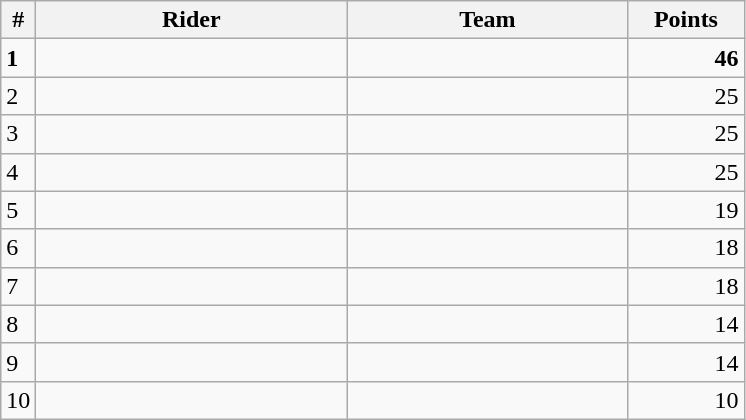<table class="wikitable">
<tr>
<th>#</th>
<th width="200">Rider</th>
<th width="180">Team</th>
<th width="70">Points</th>
</tr>
<tr>
<td><strong>1</strong></td>
<td><strong></strong> </td>
<td><strong></strong></td>
<td align=right><strong>46</strong></td>
</tr>
<tr>
<td>2</td>
<td></td>
<td></td>
<td align=right>25</td>
</tr>
<tr>
<td>3</td>
<td></td>
<td></td>
<td align=right>25</td>
</tr>
<tr>
<td>4</td>
<td></td>
<td></td>
<td align=right>25</td>
</tr>
<tr>
<td>5</td>
<td></td>
<td></td>
<td align=right>19</td>
</tr>
<tr>
<td>6</td>
<td></td>
<td></td>
<td align=right>18</td>
</tr>
<tr>
<td>7</td>
<td></td>
<td></td>
<td align=right>18</td>
</tr>
<tr>
<td>8</td>
<td></td>
<td></td>
<td align=right>14</td>
</tr>
<tr>
<td>9</td>
<td></td>
<td></td>
<td align=right>14</td>
</tr>
<tr>
<td>10</td>
<td></td>
<td></td>
<td align=right>10</td>
</tr>
</table>
